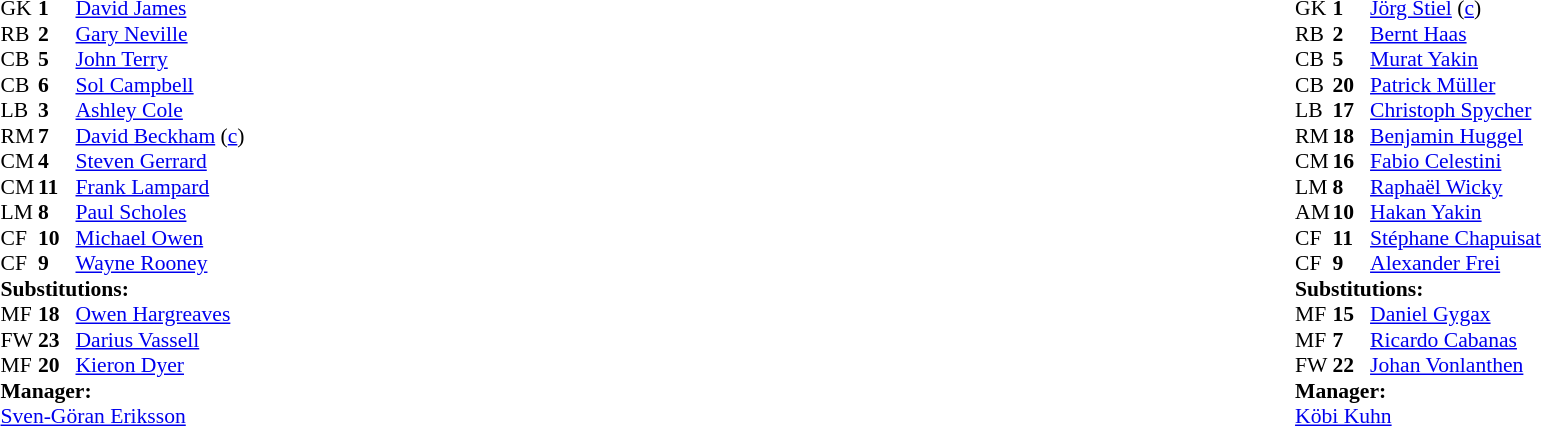<table style="width:100%;">
<tr>
<td style="vertical-align:top; width:40%;"><br><table style="font-size:90%" cellspacing="0" cellpadding="0">
<tr>
<th width="25"></th>
<th width="25"></th>
</tr>
<tr>
<td>GK</td>
<td><strong>1</strong></td>
<td><a href='#'>David James</a></td>
</tr>
<tr>
<td>RB</td>
<td><strong>2</strong></td>
<td><a href='#'>Gary Neville</a></td>
</tr>
<tr>
<td>CB</td>
<td><strong>5</strong></td>
<td><a href='#'>John Terry</a></td>
</tr>
<tr>
<td>CB</td>
<td><strong>6</strong></td>
<td><a href='#'>Sol Campbell</a></td>
</tr>
<tr>
<td>LB</td>
<td><strong>3</strong></td>
<td><a href='#'>Ashley Cole</a></td>
</tr>
<tr>
<td>RM</td>
<td><strong>7</strong></td>
<td><a href='#'>David Beckham</a> (<a href='#'>c</a>)</td>
</tr>
<tr>
<td>CM</td>
<td><strong>4</strong></td>
<td><a href='#'>Steven Gerrard</a></td>
</tr>
<tr>
<td>CM</td>
<td><strong>11</strong></td>
<td><a href='#'>Frank Lampard</a></td>
</tr>
<tr>
<td>LM</td>
<td><strong>8</strong></td>
<td><a href='#'>Paul Scholes</a></td>
<td></td>
<td></td>
</tr>
<tr>
<td>CF</td>
<td><strong>10</strong></td>
<td><a href='#'>Michael Owen</a></td>
<td></td>
<td></td>
</tr>
<tr>
<td>CF</td>
<td><strong>9</strong></td>
<td><a href='#'>Wayne Rooney</a></td>
<td></td>
<td></td>
</tr>
<tr>
<td colspan=3><strong>Substitutions:</strong></td>
</tr>
<tr>
<td>MF</td>
<td><strong>18</strong></td>
<td><a href='#'>Owen Hargreaves</a></td>
<td></td>
<td></td>
</tr>
<tr>
<td>FW</td>
<td><strong>23</strong></td>
<td><a href='#'>Darius Vassell</a></td>
<td></td>
<td></td>
</tr>
<tr>
<td>MF</td>
<td><strong>20</strong></td>
<td><a href='#'>Kieron Dyer</a></td>
<td></td>
<td></td>
</tr>
<tr>
<td colspan=3><strong>Manager:</strong></td>
</tr>
<tr>
<td colspan=3> <a href='#'>Sven-Göran Eriksson</a></td>
</tr>
</table>
</td>
<td valign="top"></td>
<td style="vertical-align:top; width:50%;"><br><table style="font-size:90%; margin:auto;" cellspacing="0" cellpadding="0">
<tr>
<th width=25></th>
<th width=25></th>
</tr>
<tr>
<td>GK</td>
<td><strong>1</strong></td>
<td><a href='#'>Jörg Stiel</a> (<a href='#'>c</a>)</td>
</tr>
<tr>
<td>RB</td>
<td><strong>2</strong></td>
<td><a href='#'>Bernt Haas</a></td>
<td></td>
</tr>
<tr>
<td>CB</td>
<td><strong>5</strong></td>
<td><a href='#'>Murat Yakin</a></td>
</tr>
<tr>
<td>CB</td>
<td><strong>20</strong></td>
<td><a href='#'>Patrick Müller</a></td>
</tr>
<tr>
<td>LB</td>
<td><strong>17</strong></td>
<td><a href='#'>Christoph Spycher</a></td>
</tr>
<tr>
<td>RM</td>
<td><strong>18</strong></td>
<td><a href='#'>Benjamin Huggel</a></td>
</tr>
<tr>
<td>CM</td>
<td><strong>16</strong></td>
<td><a href='#'>Fabio Celestini</a></td>
<td></td>
<td></td>
</tr>
<tr>
<td>LM</td>
<td><strong>8</strong></td>
<td><a href='#'>Raphaël Wicky</a></td>
</tr>
<tr>
<td>AM</td>
<td><strong>10</strong></td>
<td><a href='#'>Hakan Yakin</a></td>
<td></td>
<td></td>
</tr>
<tr>
<td>CF</td>
<td><strong>11</strong></td>
<td><a href='#'>Stéphane Chapuisat</a></td>
<td></td>
<td></td>
</tr>
<tr>
<td>CF</td>
<td><strong>9</strong></td>
<td><a href='#'>Alexander Frei</a></td>
</tr>
<tr>
<td colspan=3><strong>Substitutions:</strong></td>
</tr>
<tr>
<td>MF</td>
<td><strong>15</strong></td>
<td><a href='#'>Daniel Gygax</a></td>
<td></td>
<td></td>
</tr>
<tr>
<td>MF</td>
<td><strong>7</strong></td>
<td><a href='#'>Ricardo Cabanas</a></td>
<td></td>
<td></td>
</tr>
<tr>
<td>FW</td>
<td><strong>22</strong></td>
<td><a href='#'>Johan Vonlanthen</a></td>
<td></td>
<td></td>
</tr>
<tr>
<td colspan=3><strong>Manager:</strong></td>
</tr>
<tr>
<td colspan=3><a href='#'>Köbi Kuhn</a></td>
</tr>
</table>
</td>
</tr>
</table>
